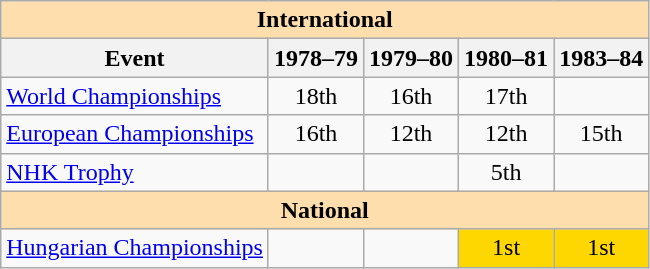<table class="wikitable" style="text-align:center">
<tr>
<th style="background-color: #ffdead; " colspan=5 align=center>International</th>
</tr>
<tr>
<th>Event</th>
<th>1978–79</th>
<th>1979–80</th>
<th>1980–81</th>
<th>1983–84</th>
</tr>
<tr>
<td align=left><a href='#'>World Championships</a></td>
<td>18th</td>
<td>16th</td>
<td>17th</td>
<td></td>
</tr>
<tr>
<td align=left><a href='#'>European Championships</a></td>
<td>16th</td>
<td>12th</td>
<td>12th</td>
<td>15th</td>
</tr>
<tr>
<td align=left><a href='#'>NHK Trophy</a></td>
<td></td>
<td></td>
<td>5th</td>
<td></td>
</tr>
<tr>
<th style="background-color: #ffdead; " colspan=5 align=center>National</th>
</tr>
<tr>
<td align=left><a href='#'>Hungarian Championships</a></td>
<td></td>
<td></td>
<td bgcolor=gold>1st</td>
<td bgcolor=gold>1st</td>
</tr>
</table>
